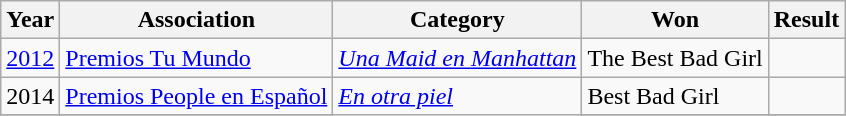<table class="wikitable sortable">
<tr>
<th>Year</th>
<th>Association</th>
<th>Category</th>
<th>Won</th>
<th>Result</th>
</tr>
<tr>
<td rowspan="1"><a href='#'>2012</a></td>
<td rowspan="1"><a href='#'>Premios Tu Mundo</a></td>
<td rowspan="1"><em><a href='#'>Una Maid en Manhattan</a></em></td>
<td>The Best Bad Girl</td>
<td></td>
</tr>
<tr>
<td rowspan="1">2014</td>
<td rowspan="1"><a href='#'>Premios People en Español</a></td>
<td rowspan="2"><em><a href='#'>En otra piel</a></em></td>
<td>Best Bad Girl</td>
<td></td>
</tr>
<tr>
</tr>
</table>
